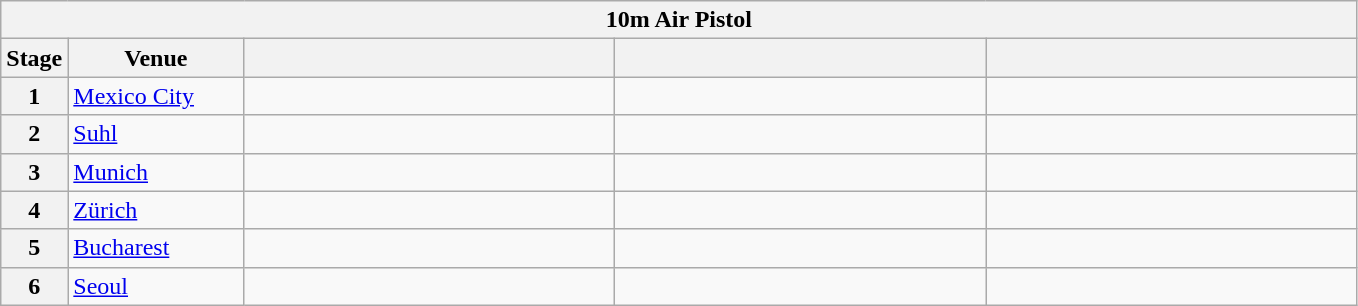<table class="wikitable">
<tr>
<th colspan="5">10m Air Pistol</th>
</tr>
<tr>
<th>Stage</th>
<th width=110>Venue</th>
<th width=240></th>
<th width=240></th>
<th width=240></th>
</tr>
<tr>
<th>1</th>
<td> <a href='#'>Mexico City</a></td>
<td></td>
<td></td>
<td></td>
</tr>
<tr>
<th>2</th>
<td> <a href='#'>Suhl</a></td>
<td></td>
<td></td>
<td></td>
</tr>
<tr>
<th>3</th>
<td> <a href='#'>Munich</a></td>
<td></td>
<td></td>
<td></td>
</tr>
<tr>
<th>4</th>
<td> <a href='#'>Zürich</a></td>
<td></td>
<td></td>
<td></td>
</tr>
<tr>
<th>5</th>
<td> <a href='#'>Bucharest</a></td>
<td></td>
<td></td>
<td></td>
</tr>
<tr>
<th>6</th>
<td> <a href='#'>Seoul</a></td>
<td></td>
<td></td>
<td></td>
</tr>
</table>
